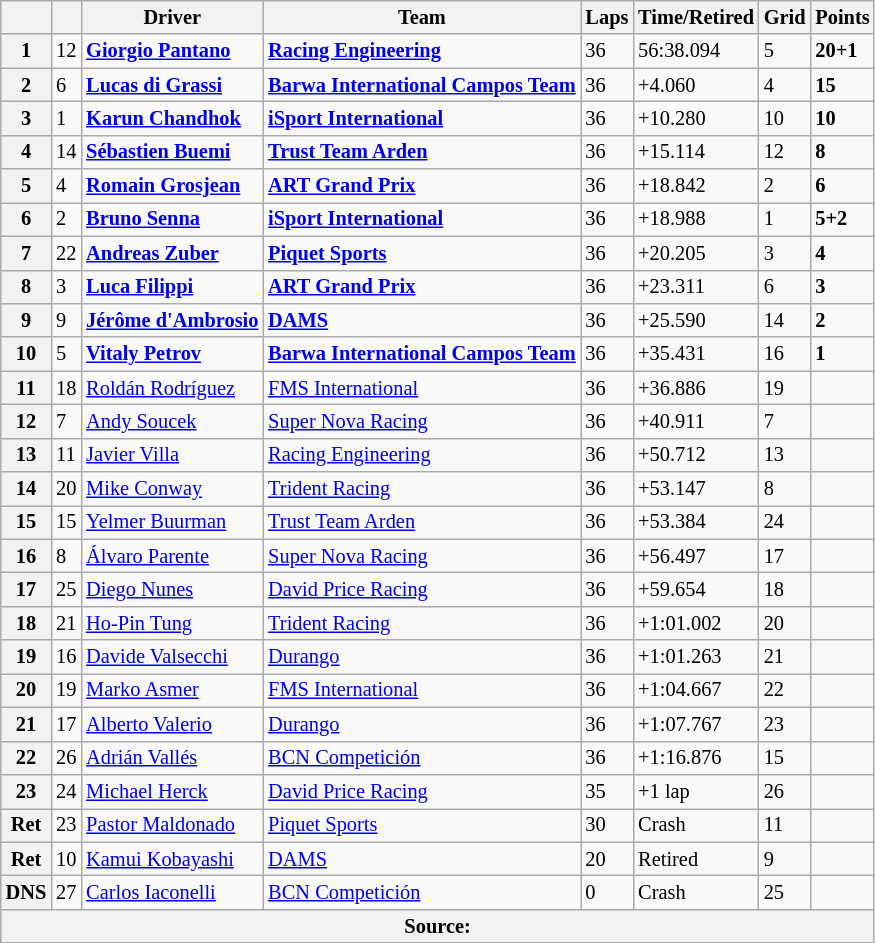<table class="wikitable" style="font-size:85%">
<tr>
<th></th>
<th></th>
<th>Driver</th>
<th>Team</th>
<th>Laps</th>
<th>Time/Retired</th>
<th>Grid</th>
<th>Points</th>
</tr>
<tr>
<th>1</th>
<td>12</td>
<td> <strong><a href='#'>Giorgio Pantano</a></strong></td>
<td><strong><a href='#'>Racing Engineering</a></strong></td>
<td>36</td>
<td>56:38.094</td>
<td>5</td>
<td><strong>20+1</strong></td>
</tr>
<tr>
<th>2</th>
<td>6</td>
<td> <strong><a href='#'>Lucas di Grassi</a></strong></td>
<td><strong><a href='#'>Barwa International Campos Team</a></strong></td>
<td>36</td>
<td>+4.060</td>
<td>4</td>
<td><strong>15</strong></td>
</tr>
<tr>
<th>3</th>
<td>1</td>
<td> <strong><a href='#'>Karun Chandhok</a></strong></td>
<td><strong><a href='#'>iSport International</a></strong></td>
<td>36</td>
<td>+10.280</td>
<td>10</td>
<td><strong>10</strong></td>
</tr>
<tr>
<th>4</th>
<td>14</td>
<td> <strong><a href='#'>Sébastien Buemi</a></strong></td>
<td><strong><a href='#'>Trust Team Arden</a></strong></td>
<td>36</td>
<td>+15.114</td>
<td>12</td>
<td><strong>8</strong></td>
</tr>
<tr>
<th>5</th>
<td>4</td>
<td> <strong><a href='#'>Romain Grosjean</a></strong></td>
<td><strong><a href='#'>ART Grand Prix</a></strong></td>
<td>36</td>
<td>+18.842</td>
<td>2</td>
<td><strong>6</strong></td>
</tr>
<tr>
<th>6</th>
<td>2</td>
<td> <strong><a href='#'>Bruno Senna</a></strong></td>
<td><strong><a href='#'>iSport International</a></strong></td>
<td>36</td>
<td>+18.988</td>
<td>1</td>
<td><strong>5+2</strong></td>
</tr>
<tr>
<th>7</th>
<td>22</td>
<td> <strong><a href='#'>Andreas Zuber</a></strong></td>
<td><strong><a href='#'>Piquet Sports</a></strong></td>
<td>36</td>
<td>+20.205</td>
<td>3</td>
<td><strong>4</strong></td>
</tr>
<tr>
<th>8</th>
<td>3</td>
<td> <strong><a href='#'>Luca Filippi</a></strong></td>
<td><strong><a href='#'>ART Grand Prix</a></strong></td>
<td>36</td>
<td>+23.311</td>
<td>6</td>
<td><strong>3</strong></td>
</tr>
<tr>
<th>9</th>
<td>9</td>
<td> <strong><a href='#'>Jérôme d'Ambrosio</a></strong></td>
<td><strong><a href='#'>DAMS</a></strong></td>
<td>36</td>
<td>+25.590</td>
<td>14</td>
<td><strong>2</strong></td>
</tr>
<tr>
<th>10</th>
<td>5</td>
<td> <strong><a href='#'>Vitaly Petrov</a></strong></td>
<td><strong><a href='#'>Barwa International Campos Team</a></strong></td>
<td>36</td>
<td>+35.431</td>
<td>16</td>
<td><strong>1</strong></td>
</tr>
<tr>
<th>11</th>
<td>18</td>
<td> <a href='#'>Roldán Rodríguez</a></td>
<td><a href='#'>FMS International</a></td>
<td>36</td>
<td>+36.886</td>
<td>19</td>
<td></td>
</tr>
<tr>
<th>12</th>
<td>7</td>
<td> <a href='#'>Andy Soucek</a></td>
<td><a href='#'>Super Nova Racing</a></td>
<td>36</td>
<td>+40.911</td>
<td>7</td>
<td></td>
</tr>
<tr>
<th>13</th>
<td>11</td>
<td> <a href='#'>Javier Villa</a></td>
<td><a href='#'>Racing Engineering</a></td>
<td>36</td>
<td>+50.712</td>
<td>13</td>
<td></td>
</tr>
<tr>
<th>14</th>
<td>20</td>
<td> <a href='#'>Mike Conway</a></td>
<td><a href='#'>Trident Racing</a></td>
<td>36</td>
<td>+53.147</td>
<td>8</td>
<td></td>
</tr>
<tr>
<th>15</th>
<td>15</td>
<td> <a href='#'>Yelmer Buurman</a></td>
<td><a href='#'>Trust Team Arden</a></td>
<td>36</td>
<td>+53.384</td>
<td>24</td>
<td></td>
</tr>
<tr>
<th>16</th>
<td>8</td>
<td> <a href='#'>Álvaro Parente</a></td>
<td><a href='#'>Super Nova Racing</a></td>
<td>36</td>
<td>+56.497</td>
<td>17</td>
<td></td>
</tr>
<tr>
<th>17</th>
<td>25</td>
<td> <a href='#'>Diego Nunes</a></td>
<td><a href='#'>David Price Racing</a></td>
<td>36</td>
<td>+59.654</td>
<td>18</td>
<td></td>
</tr>
<tr>
<th>18</th>
<td>21</td>
<td> <a href='#'>Ho-Pin Tung</a></td>
<td><a href='#'>Trident Racing</a></td>
<td>36</td>
<td>+1:01.002</td>
<td>20</td>
<td></td>
</tr>
<tr>
<th>19</th>
<td>16</td>
<td> <a href='#'>Davide Valsecchi</a></td>
<td><a href='#'>Durango</a></td>
<td>36</td>
<td>+1:01.263</td>
<td>21</td>
<td></td>
</tr>
<tr>
<th>20</th>
<td>19</td>
<td> <a href='#'>Marko Asmer</a></td>
<td><a href='#'>FMS International</a></td>
<td>36</td>
<td>+1:04.667</td>
<td>22</td>
<td></td>
</tr>
<tr>
<th>21</th>
<td>17</td>
<td> <a href='#'>Alberto Valerio</a></td>
<td><a href='#'>Durango</a></td>
<td>36</td>
<td>+1:07.767</td>
<td>23</td>
<td></td>
</tr>
<tr>
<th>22</th>
<td>26</td>
<td> <a href='#'>Adrián Vallés</a></td>
<td><a href='#'>BCN Competición</a></td>
<td>36</td>
<td>+1:16.876</td>
<td>15</td>
<td></td>
</tr>
<tr>
<th>23</th>
<td>24</td>
<td> <a href='#'>Michael Herck</a></td>
<td><a href='#'>David Price Racing</a></td>
<td>35</td>
<td>+1 lap</td>
<td>26</td>
<td></td>
</tr>
<tr>
<th>Ret</th>
<td>23</td>
<td> <a href='#'>Pastor Maldonado</a></td>
<td><a href='#'>Piquet Sports</a></td>
<td>30</td>
<td>Crash</td>
<td>11</td>
<td></td>
</tr>
<tr>
<th>Ret</th>
<td>10</td>
<td> <a href='#'>Kamui Kobayashi</a></td>
<td><a href='#'>DAMS</a></td>
<td>20</td>
<td>Retired</td>
<td>9</td>
<td></td>
</tr>
<tr>
<th>DNS</th>
<td>27</td>
<td> <a href='#'>Carlos Iaconelli</a></td>
<td><a href='#'>BCN Competición</a></td>
<td>0</td>
<td>Crash</td>
<td>25</td>
<td></td>
</tr>
<tr>
<th colspan="8">Source:</th>
</tr>
<tr>
</tr>
</table>
